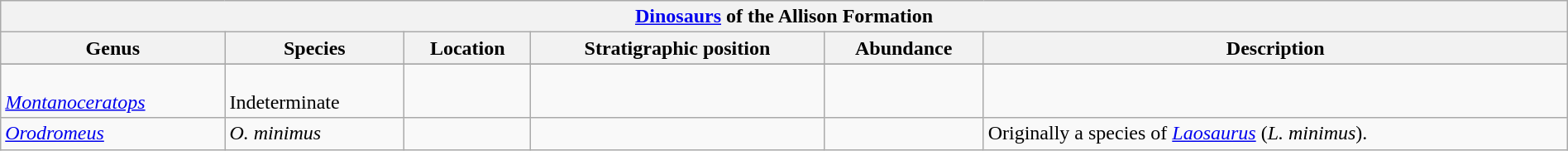<table class="wikitable" align="center" width="100%">
<tr>
<th colspan="7" align="center"><strong><a href='#'>Dinosaurs</a> of the Allison Formation</strong></th>
</tr>
<tr>
<th>Genus</th>
<th>Species</th>
<th>Location</th>
<th>Stratigraphic position</th>
<th>Abundance</th>
<th>Description</th>
</tr>
<tr>
</tr>
<tr>
</tr>
<tr>
<td><br><em><a href='#'>Montanoceratops</a></em></td>
<td><br>Indeterminate</td>
<td></td>
<td></td>
<td></td>
<td></td>
</tr>
<tr>
<td><em><a href='#'>Orodromeus</a></em></td>
<td><em>O. minimus</em></td>
<td></td>
<td></td>
<td></td>
<td>Originally a species of <em><a href='#'>Laosaurus</a></em> (<em>L. minimus</em>).</td>
</tr>
</table>
